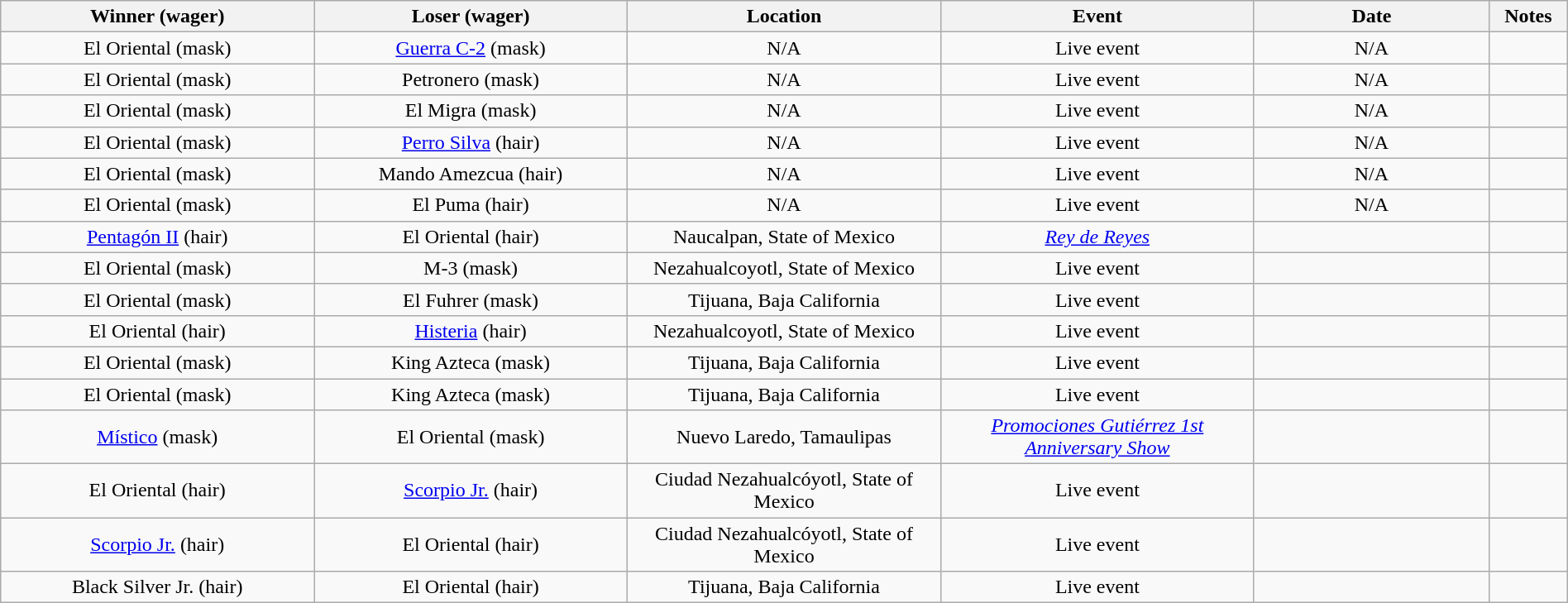<table class="wikitable sortable" width=100%  style="text-align: center">
<tr>
<th width=20% scope="col">Winner (wager)</th>
<th width=20% scope="col">Loser (wager)</th>
<th width=20% scope="col">Location</th>
<th width=20% scope="col">Event</th>
<th width=15% scope="col">Date</th>
<th class="unsortable" width=5% scope="col">Notes</th>
</tr>
<tr>
<td>El Oriental (mask)</td>
<td><a href='#'>Guerra C-2</a> (mask)</td>
<td>N/A</td>
<td>Live event</td>
<td>N/A</td>
<td></td>
</tr>
<tr>
<td>El Oriental (mask)</td>
<td>Petronero (mask)</td>
<td>N/A</td>
<td>Live event</td>
<td>N/A</td>
<td></td>
</tr>
<tr>
<td>El Oriental (mask)</td>
<td>El Migra (mask)</td>
<td>N/A</td>
<td>Live event</td>
<td>N/A</td>
<td></td>
</tr>
<tr>
<td>El Oriental (mask)</td>
<td><a href='#'>Perro Silva</a> (hair)</td>
<td>N/A</td>
<td>Live event</td>
<td>N/A</td>
<td></td>
</tr>
<tr>
<td>El Oriental (mask)</td>
<td>Mando Amezcua (hair)</td>
<td>N/A</td>
<td>Live event</td>
<td>N/A</td>
<td></td>
</tr>
<tr>
<td>El Oriental (mask)</td>
<td>El Puma (hair)</td>
<td>N/A</td>
<td>Live event</td>
<td>N/A</td>
<td></td>
</tr>
<tr>
<td><a href='#'>Pentagón II</a> (hair)</td>
<td>El Oriental (hair)</td>
<td>Naucalpan, State of Mexico</td>
<td><em><a href='#'>Rey de Reyes</a></em></td>
<td></td>
<td></td>
</tr>
<tr>
<td>El Oriental (mask)</td>
<td>M-3 (mask)</td>
<td>Nezahualcoyotl, State of Mexico</td>
<td>Live event</td>
<td></td>
<td></td>
</tr>
<tr>
<td>El Oriental (mask)</td>
<td>El Fuhrer (mask)</td>
<td>Tijuana, Baja California</td>
<td>Live event</td>
<td></td>
<td></td>
</tr>
<tr>
<td>El Oriental (hair)</td>
<td><a href='#'>Histeria</a> (hair)</td>
<td>Nezahualcoyotl, State of Mexico</td>
<td>Live event</td>
<td></td>
<td></td>
</tr>
<tr>
<td>El Oriental (mask)</td>
<td>King Azteca (mask)</td>
<td>Tijuana, Baja California</td>
<td>Live event</td>
<td></td>
<td></td>
</tr>
<tr>
<td>El Oriental (mask)</td>
<td>King Azteca (mask)</td>
<td>Tijuana, Baja California</td>
<td>Live event</td>
<td></td>
<td></td>
</tr>
<tr>
<td><a href='#'>Místico</a> (mask)</td>
<td>El Oriental (mask)</td>
<td>Nuevo Laredo, Tamaulipas</td>
<td><em><a href='#'>Promociones Gutiérrez 1st Anniversary Show</a></em></td>
<td></td>
<td></td>
</tr>
<tr>
<td>El Oriental (hair)</td>
<td><a href='#'>Scorpio Jr.</a> (hair)</td>
<td>Ciudad Nezahualcóyotl, State of Mexico</td>
<td>Live event</td>
<td></td>
<td></td>
</tr>
<tr>
<td><a href='#'>Scorpio Jr.</a> (hair)</td>
<td>El Oriental (hair)</td>
<td>Ciudad Nezahualcóyotl, State of Mexico</td>
<td>Live event</td>
<td></td>
<td></td>
</tr>
<tr>
<td>Black Silver Jr. (hair)</td>
<td>El Oriental (hair)</td>
<td>Tijuana, Baja California</td>
<td>Live event</td>
<td></td>
<td></td>
</tr>
</table>
